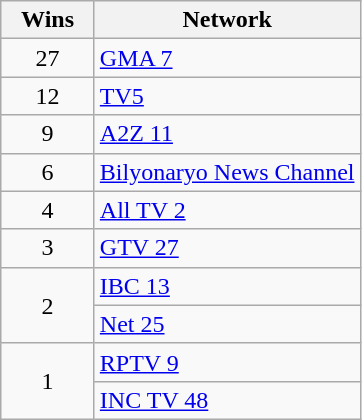<table class="wikitable sortable">
<tr>
<th scope="col" style="width:55px;">Wins</th>
<th scope="col" style="text-align:center;">Network</th>
</tr>
<tr>
<td scope=row style="text-align:center">27</td>
<td><a href='#'>GMA 7</a></td>
</tr>
<tr>
<td scope=row style="text-align:center">12</td>
<td><a href='#'>TV5</a></td>
</tr>
<tr>
<td scope=row style="text-align:center">9</td>
<td><a href='#'>A2Z 11</a></td>
</tr>
<tr>
<td scope=row style="text-align:center">6</td>
<td><a href='#'>Bilyonaryo News Channel</a></td>
</tr>
<tr>
<td scope=row style="text-align:center">4</td>
<td><a href='#'>All TV 2</a></td>
</tr>
<tr>
<td scope=row style="text-align:center">3</td>
<td><a href='#'>GTV 27</a></td>
</tr>
<tr>
<td scope=row rowspan="2" style="text-align:center">2</td>
<td><a href='#'>IBC 13</a></td>
</tr>
<tr>
<td><a href='#'>Net 25</a></td>
</tr>
<tr>
<td scope=row rowspan="2" style="text-align:center">1</td>
<td><a href='#'>RPTV 9</a></td>
</tr>
<tr>
<td><a href='#'>INC TV 48</a></td>
</tr>
</table>
